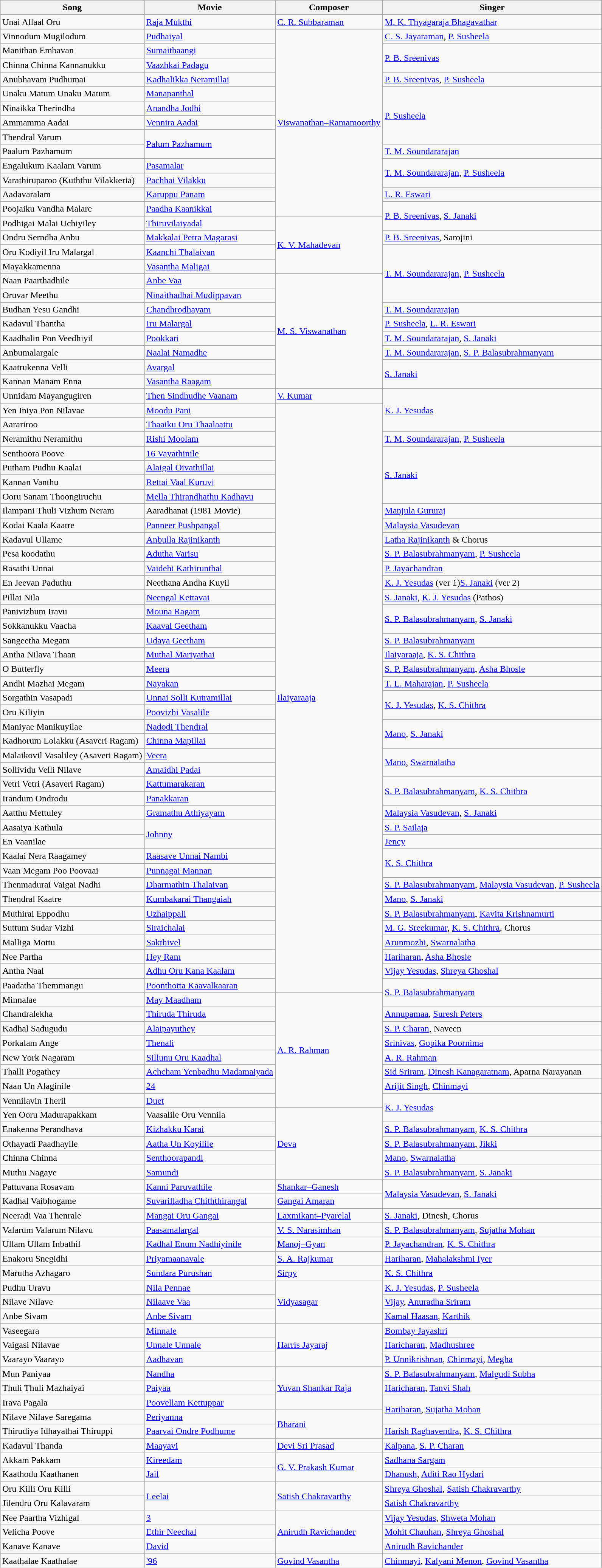<table class="wikitable">
<tr>
<th>Song</th>
<th>Movie</th>
<th>Composer</th>
<th>Singer</th>
</tr>
<tr>
<td>Unai Allaal Oru</td>
<td><a href='#'>Raja Mukthi</a></td>
<td><a href='#'>C. R. Subbaraman</a></td>
<td><a href='#'>M. K. Thyagaraja Bhagavathar</a></td>
</tr>
<tr>
<td>Vinnodum Mugilodum</td>
<td><a href='#'>Pudhaiyal</a></td>
<td rowspan="13"><a href='#'>Viswanathan–Ramamoorthy</a></td>
<td><a href='#'>C. S. Jayaraman</a>, <a href='#'>P. Susheela</a></td>
</tr>
<tr>
<td>Manithan Embavan</td>
<td><a href='#'>Sumaithaangi</a></td>
<td rowspan="2"><a href='#'>P. B. Sreenivas</a></td>
</tr>
<tr>
<td>Chinna Chinna Kannanukku</td>
<td><a href='#'>Vaazhkai Padagu</a></td>
</tr>
<tr>
<td>Anubhavam Pudhumai</td>
<td><a href='#'>Kadhalikka Neramillai</a></td>
<td><a href='#'>P. B. Sreenivas</a>, <a href='#'>P. Susheela</a></td>
</tr>
<tr>
<td>Unaku Matum Unaku Matum</td>
<td><a href='#'>Manapanthal</a></td>
<td rowspan="4"><a href='#'>P. Susheela</a></td>
</tr>
<tr>
<td>Ninaikka Therindha</td>
<td><a href='#'>Anandha Jodhi</a></td>
</tr>
<tr>
<td>Ammamma Aadai</td>
<td><a href='#'>Vennira Aadai</a></td>
</tr>
<tr>
<td>Thendral Varum</td>
<td rowspan="2"><a href='#'>Palum Pazhamum</a></td>
</tr>
<tr>
<td>Paalum Pazhamum</td>
<td><a href='#'>T. M. Soundararajan</a></td>
</tr>
<tr>
<td>Engalukum Kaalam Varum</td>
<td><a href='#'>Pasamalar</a></td>
<td rowspan=2><a href='#'>T. M. Soundararajan</a>, <a href='#'>P. Susheela</a></td>
</tr>
<tr>
<td>Varathiruparoo (Kuththu Vilakkeria)</td>
<td><a href='#'>Pachhai Vilakku</a></td>
</tr>
<tr>
<td>Aadavaralam</td>
<td><a href='#'>Karuppu Panam</a></td>
<td><a href='#'>L. R. Eswari</a></td>
</tr>
<tr>
<td>Poojaiku Vandha Malare</td>
<td><a href='#'>Paadha Kaanikkai</a></td>
<td rowspan="2"><a href='#'>P. B. Sreenivas</a>, <a href='#'>S. Janaki</a></td>
</tr>
<tr>
<td>Podhigai Malai Uchiyiley</td>
<td><a href='#'>Thiruvilaiyadal</a></td>
<td rowspan=4><a href='#'>K. V. Mahadevan</a></td>
</tr>
<tr>
<td>Ondru Serndha Anbu</td>
<td><a href='#'>Makkalai Petra Magarasi</a></td>
<td><a href='#'>P. B. Sreenivas</a>,  Sarojini</td>
</tr>
<tr>
<td>Oru Kodiyil Iru Malargal</td>
<td><a href='#'>Kaanchi Thalaivan</a></td>
<td rowspan="4"><a href='#'>T. M. Soundararajan</a>, <a href='#'>P. Susheela</a></td>
</tr>
<tr>
<td>Mayakkamenna</td>
<td><a href='#'>Vasantha Maligai</a></td>
</tr>
<tr>
<td>Naan Paarthadhile</td>
<td><a href='#'>Anbe Vaa</a></td>
<td rowspan="8"><a href='#'>M. S. Viswanathan</a></td>
</tr>
<tr>
<td>Oruvar Meethu</td>
<td><a href='#'>Ninaithadhai Mudippavan</a></td>
</tr>
<tr>
<td>Budhan Yesu Gandhi</td>
<td><a href='#'>Chandhrodhayam</a></td>
<td><a href='#'>T. M. Soundararajan</a></td>
</tr>
<tr>
<td>Kadavul Thantha</td>
<td><a href='#'>Iru Malargal</a></td>
<td><a href='#'>P. Susheela</a>, <a href='#'>L. R. Eswari</a></td>
</tr>
<tr>
<td>Kaadhalin Pon Veedhiyil</td>
<td><a href='#'>Pookkari</a></td>
<td><a href='#'>T. M. Soundararajan</a>, <a href='#'>S. Janaki</a></td>
</tr>
<tr>
<td>Anbumalargale</td>
<td><a href='#'>Naalai Namadhe</a></td>
<td><a href='#'>T. M. Soundararajan</a>, <a href='#'>S. P. Balasubrahmanyam</a></td>
</tr>
<tr>
<td>Kaatrukenna Velli</td>
<td><a href='#'>Avargal</a></td>
<td rowspan="2"><a href='#'>S. Janaki</a></td>
</tr>
<tr>
<td>Kannan Manam Enna</td>
<td><a href='#'>Vasantha Raagam</a></td>
</tr>
<tr>
<td>Unnidam Mayangugiren</td>
<td><a href='#'>Then Sindhudhe Vaanam</a></td>
<td><a href='#'>V. Kumar</a></td>
<td rowspan=3><a href='#'>K. J. Yesudas</a></td>
</tr>
<tr>
<td>Yen Iniya Pon Nilavae</td>
<td><a href='#'>Moodu Pani</a></td>
<td rowspan=41><a href='#'>Ilaiyaraaja</a></td>
</tr>
<tr>
<td>Aarariroo</td>
<td><a href='#'>Thaaiku Oru Thaalaattu</a></td>
</tr>
<tr>
<td>Neramithu Neramithu</td>
<td><a href='#'>Rishi Moolam</a></td>
<td><a href='#'>T. M. Soundararajan</a>, <a href='#'>P. Susheela</a></td>
</tr>
<tr>
<td>Senthoora Poove</td>
<td><a href='#'>16 Vayathinile</a></td>
<td rowspan=4><a href='#'>S. Janaki</a></td>
</tr>
<tr>
<td>Putham Pudhu Kaalai</td>
<td><a href='#'>Alaigal Oivathillai</a></td>
</tr>
<tr>
<td>Kannan Vanthu</td>
<td><a href='#'>Rettai Vaal Kuruvi</a></td>
</tr>
<tr>
<td>Ooru Sanam Thoongiruchu</td>
<td><a href='#'>Mella Thirandhathu Kadhavu</a></td>
</tr>
<tr>
<td>Ilampani Thuli Vizhum Neram</td>
<td>Aaradhanai (1981 Movie)</td>
<td><a href='#'>Manjula Gururaj</a></td>
</tr>
<tr>
<td>Kodai Kaala Kaatre</td>
<td><a href='#'>Panneer Pushpangal</a></td>
<td><a href='#'>Malaysia Vasudevan</a></td>
</tr>
<tr>
<td>Kadavul Ullame</td>
<td><a href='#'>Anbulla Rajinikanth</a></td>
<td><a href='#'>Latha Rajinikanth</a> & Chorus</td>
</tr>
<tr>
<td>Pesa koodathu</td>
<td><a href='#'>Adutha Varisu</a></td>
<td><a href='#'>S. P. Balasubrahmanyam</a>, <a href='#'>P. Susheela</a></td>
</tr>
<tr>
<td>Rasathi Unnai</td>
<td><a href='#'>Vaidehi Kathirunthal</a></td>
<td><a href='#'>P. Jayachandran</a></td>
</tr>
<tr>
<td>En Jeevan Paduthu</td>
<td>Neethana Andha Kuyil</td>
<td><a href='#'>K. J. Yesudas</a> (ver 1)<a href='#'>S. Janaki</a> (ver 2)</td>
</tr>
<tr>
<td>Pillai Nila</td>
<td><a href='#'>Neengal Kettavai</a></td>
<td><a href='#'>S. Janaki</a>, <a href='#'>K. J. Yesudas</a> (Pathos)</td>
</tr>
<tr>
<td>Panivizhum Iravu</td>
<td><a href='#'>Mouna Ragam</a></td>
<td rowspan=2><a href='#'>S. P. Balasubrahmanyam</a>, <a href='#'>S. Janaki</a></td>
</tr>
<tr>
<td>Sokkanukku Vaacha</td>
<td><a href='#'>Kaaval Geetham</a></td>
</tr>
<tr>
<td>Sangeetha Megam</td>
<td><a href='#'>Udaya Geetham</a></td>
<td><a href='#'>S. P. Balasubrahmanyam</a></td>
</tr>
<tr>
<td>Antha Nilava Thaan</td>
<td><a href='#'>Muthal Mariyathai</a></td>
<td><a href='#'>Ilaiyaraaja</a>, <a href='#'>K. S. Chithra</a></td>
</tr>
<tr>
<td>O Butterfly</td>
<td><a href='#'>Meera</a></td>
<td><a href='#'>S. P. Balasubrahmanyam</a>, <a href='#'>Asha Bhosle</a></td>
</tr>
<tr>
<td>Andhi Mazhai Megam</td>
<td><a href='#'>Nayakan</a></td>
<td><a href='#'>T. L. Maharajan</a>, <a href='#'>P. Susheela</a></td>
</tr>
<tr>
<td>Sorgathin Vasapadi</td>
<td><a href='#'>Unnai Solli Kutramillai</a></td>
<td rowspan=2><a href='#'>K. J. Yesudas</a>, <a href='#'>K. S. Chithra</a></td>
</tr>
<tr>
<td>Oru Kiliyin</td>
<td><a href='#'>Poovizhi Vasalile</a></td>
</tr>
<tr>
<td>Maniyae Manikuyilae</td>
<td><a href='#'>Nadodi Thendral</a></td>
<td rowspan=2><a href='#'>Mano</a>, <a href='#'>S. Janaki</a></td>
</tr>
<tr>
<td>Kadhorum Lolakku (Asaveri Ragam)</td>
<td><a href='#'>Chinna Mapillai</a></td>
</tr>
<tr>
<td>Malaikovil Vasaliley (Asaveri Ragam)</td>
<td><a href='#'>Veera</a></td>
<td rowspan=2><a href='#'>Mano</a>, <a href='#'>Swarnalatha</a></td>
</tr>
<tr>
<td>Sollividu Velli Nilave</td>
<td><a href='#'>Amaidhi Padai</a></td>
</tr>
<tr>
<td>Vetri Vetri (Asaveri Ragam)</td>
<td><a href='#'>Kattumarakaran</a></td>
<td rowspan=2><a href='#'>S. P. Balasubrahmanyam</a>, <a href='#'>K. S. Chithra</a></td>
</tr>
<tr>
<td>Irandum Ondrodu</td>
<td><a href='#'>Panakkaran</a></td>
</tr>
<tr>
<td>Aatthu Mettuley</td>
<td><a href='#'>Gramathu Athiyayam</a></td>
<td><a href='#'>Malaysia Vasudevan</a>, <a href='#'>S. Janaki</a></td>
</tr>
<tr>
<td>Aasaiya Kathula</td>
<td rowspan=2><a href='#'>Johnny</a></td>
<td><a href='#'>S. P. Sailaja</a></td>
</tr>
<tr>
<td>En Vaanilae</td>
<td><a href='#'>Jency</a></td>
</tr>
<tr>
<td>Kaalai Nera Raagamey</td>
<td><a href='#'>Raasave Unnai Nambi</a></td>
<td rowspan=2><a href='#'>K. S. Chithra</a></td>
</tr>
<tr>
<td>Vaan Megam Poo Poovaai</td>
<td><a href='#'>Punnagai Mannan</a></td>
</tr>
<tr>
<td>Thenmadurai Vaigai Nadhi</td>
<td><a href='#'>Dharmathin Thalaivan</a></td>
<td><a href='#'>S. P. Balasubrahmanyam</a>, <a href='#'>Malaysia Vasudevan</a>, <a href='#'>P. Susheela</a></td>
</tr>
<tr>
<td>Thendral Kaatre</td>
<td><a href='#'>Kumbakarai Thangaiah</a></td>
<td><a href='#'>Mano</a>, <a href='#'>S. Janaki</a></td>
</tr>
<tr>
<td>Muthirai Eppodhu</td>
<td><a href='#'>Uzhaippali</a></td>
<td><a href='#'>S. P. Balasubrahmanyam</a>, <a href='#'>Kavita Krishnamurti</a></td>
</tr>
<tr>
<td>Suttum Sudar Vizhi</td>
<td><a href='#'>Siraichalai</a></td>
<td><a href='#'>M. G. Sreekumar</a>, <a href='#'>K. S. Chithra</a>, Chorus</td>
</tr>
<tr>
<td>Malliga Mottu</td>
<td><a href='#'>Sakthivel</a></td>
<td><a href='#'>Arunmozhi</a>, <a href='#'>Swarnalatha</a></td>
</tr>
<tr>
<td>Nee Partha</td>
<td><a href='#'>Hey Ram</a></td>
<td><a href='#'>Hariharan</a>, <a href='#'>Asha Bhosle</a></td>
</tr>
<tr>
<td>Antha Naal</td>
<td><a href='#'>Adhu Oru Kana Kaalam</a></td>
<td><a href='#'>Vijay Yesudas</a>, <a href='#'>Shreya Ghoshal</a></td>
</tr>
<tr>
<td>Paadatha Themmangu</td>
<td><a href='#'>Poonthotta Kaavalkaaran</a></td>
<td rowspan=2><a href='#'>S. P. Balasubrahmanyam</a></td>
</tr>
<tr>
<td>Minnalae</td>
<td><a href='#'>May Maadham</a></td>
<td rowspan=8><a href='#'>A. R. Rahman</a></td>
</tr>
<tr>
<td>Chandralekha</td>
<td><a href='#'>Thiruda Thiruda</a></td>
<td><a href='#'>Annupamaa</a>, <a href='#'>Suresh Peters</a></td>
</tr>
<tr>
<td>Kadhal Sadugudu</td>
<td><a href='#'>Alaipayuthey</a></td>
<td><a href='#'>S. P. Charan</a>, Naveen</td>
</tr>
<tr>
<td>Porkalam Ange</td>
<td><a href='#'>Thenali</a></td>
<td><a href='#'>Srinivas</a>, <a href='#'>Gopika Poornima</a></td>
</tr>
<tr>
<td>New York Nagaram</td>
<td><a href='#'>Sillunu Oru Kaadhal</a></td>
<td><a href='#'>A. R. Rahman</a></td>
</tr>
<tr>
<td>Thalli Pogathey</td>
<td><a href='#'>Achcham Yenbadhu Madamaiyada</a></td>
<td><a href='#'>Sid Sriram</a>, <a href='#'>Dinesh Kanagaratnam</a>, Aparna Narayanan</td>
</tr>
<tr>
<td>Naan Un Alaginile</td>
<td><a href='#'>24</a></td>
<td><a href='#'>Arijit Singh</a>, <a href='#'>Chinmayi</a></td>
</tr>
<tr>
<td>Vennilavin Theril</td>
<td><a href='#'>Duet</a></td>
<td rowspan=2><a href='#'>K. J. Yesudas</a></td>
</tr>
<tr>
<td>Yen Ooru Madurapakkam</td>
<td>Vaasalile Oru Vennila</td>
<td rowspan=5><a href='#'>Deva</a></td>
</tr>
<tr>
<td>Enakenna Perandhava</td>
<td><a href='#'>Kizhakku Karai</a></td>
<td><a href='#'>S. P. Balasubrahmanyam</a>, <a href='#'>K. S. Chithra</a></td>
</tr>
<tr>
<td>Othayadi Paadhayile</td>
<td><a href='#'>Aatha Un Koyilile</a></td>
<td><a href='#'>S. P. Balasubrahmanyam</a>, <a href='#'>Jikki</a></td>
</tr>
<tr>
<td>Chinna Chinna</td>
<td><a href='#'>Senthoorapandi</a></td>
<td><a href='#'>Mano</a>, <a href='#'>Swarnalatha</a></td>
</tr>
<tr>
<td>Muthu Nagaye</td>
<td><a href='#'>Samundi</a></td>
<td><a href='#'>S. P. Balasubrahmanyam</a>, <a href='#'>S. Janaki</a></td>
</tr>
<tr>
<td>Pattuvana Rosavam</td>
<td><a href='#'>Kanni Paruvathile</a></td>
<td><a href='#'>Shankar–Ganesh</a></td>
<td rowspan=2><a href='#'>Malaysia Vasudevan</a>, <a href='#'>S. Janaki</a></td>
</tr>
<tr>
<td>Kadhal Vaibhogame</td>
<td><a href='#'>Suvarilladha Chiththirangal</a></td>
<td><a href='#'>Gangai Amaran</a></td>
</tr>
<tr>
<td>Neeradi Vaa Thenrale</td>
<td><a href='#'>Mangai Oru Gangai</a></td>
<td><a href='#'>Laxmikant–Pyarelal</a></td>
<td><a href='#'>S. Janaki</a>,  Dinesh,  Chorus</td>
</tr>
<tr>
<td>Valarum Valarum Nilavu</td>
<td><a href='#'>Paasamalargal</a></td>
<td><a href='#'>V. S. Narasimhan</a></td>
<td><a href='#'>S. P. Balasubrahmanyam</a>, <a href='#'>Sujatha Mohan</a></td>
</tr>
<tr>
<td>Ullam Ullam Inbathil</td>
<td><a href='#'>Kadhal Enum Nadhiyinile</a></td>
<td><a href='#'>Manoj–Gyan</a></td>
<td><a href='#'>P. Jayachandran</a>, <a href='#'>K. S. Chithra</a></td>
</tr>
<tr>
<td>Enakoru Snegidhi</td>
<td><a href='#'>Priyamaanavale</a></td>
<td><a href='#'>S. A. Rajkumar</a></td>
<td><a href='#'>Hariharan</a>, <a href='#'>Mahalakshmi Iyer</a></td>
</tr>
<tr>
<td>Marutha Azhagaro</td>
<td><a href='#'>Sundara Purushan</a></td>
<td><a href='#'>Sirpy</a></td>
<td><a href='#'>K. S. Chithra</a></td>
</tr>
<tr>
<td>Pudhu Uravu</td>
<td><a href='#'>Nila Pennae</a></td>
<td rowspan=3><a href='#'>Vidyasagar</a></td>
<td><a href='#'>K. J. Yesudas</a>, <a href='#'>P. Susheela</a></td>
</tr>
<tr>
<td>Nilave Nilave</td>
<td><a href='#'>Nilaave Vaa</a></td>
<td><a href='#'>Vijay</a>, <a href='#'>Anuradha Sriram</a></td>
</tr>
<tr>
<td>Anbe Sivam</td>
<td><a href='#'>Anbe Sivam</a></td>
<td><a href='#'>Kamal Haasan</a>, <a href='#'>Karthik</a></td>
</tr>
<tr>
<td>Vaseegara</td>
<td><a href='#'>Minnale</a></td>
<td rowspan=3><a href='#'>Harris Jayaraj</a></td>
<td><a href='#'>Bombay Jayashri</a></td>
</tr>
<tr>
<td>Vaigasi Nilavae</td>
<td><a href='#'>Unnale Unnale</a></td>
<td><a href='#'>Haricharan</a>, <a href='#'>Madhushree</a></td>
</tr>
<tr>
<td>Vaarayo Vaarayo</td>
<td><a href='#'>Aadhavan</a></td>
<td><a href='#'>P. Unnikrishnan</a>, <a href='#'>Chinmayi</a>, <a href='#'>Megha</a></td>
</tr>
<tr>
<td>Mun Paniyaa</td>
<td><a href='#'>Nandha</a></td>
<td rowspan=3><a href='#'>Yuvan Shankar Raja</a></td>
<td><a href='#'>S. P. Balasubrahmanyam</a>, <a href='#'>Malgudi Subha</a></td>
</tr>
<tr>
<td>Thuli Thuli Mazhaiyai</td>
<td><a href='#'>Paiyaa</a></td>
<td><a href='#'>Haricharan</a>, <a href='#'>Tanvi Shah</a></td>
</tr>
<tr>
<td>Irava Pagala</td>
<td><a href='#'>Poovellam Kettuppar</a></td>
<td rowspan=2><a href='#'>Hariharan</a>, <a href='#'>Sujatha Mohan</a></td>
</tr>
<tr>
<td>Nilave Nilave Saregama</td>
<td><a href='#'>Periyanna</a></td>
<td rowspan=2><a href='#'>Bharani</a></td>
</tr>
<tr>
<td>Thirudiya Idhayathai Thiruppi</td>
<td><a href='#'>Paarvai Ondre Podhume</a></td>
<td><a href='#'>Harish Raghavendra</a>, <a href='#'>K. S. Chithra</a></td>
</tr>
<tr>
<td>Kadavul Thanda</td>
<td><a href='#'>Maayavi</a></td>
<td><a href='#'>Devi Sri Prasad</a></td>
<td><a href='#'>Kalpana</a>, <a href='#'>S. P. Charan</a></td>
</tr>
<tr>
<td>Akkam Pakkam</td>
<td><a href='#'>Kireedam</a></td>
<td rowspan=2><a href='#'>G. V. Prakash Kumar</a></td>
<td><a href='#'>Sadhana Sargam</a></td>
</tr>
<tr>
<td>Kaathodu Kaathanen</td>
<td><a href='#'>Jail</a></td>
<td><a href='#'>Dhanush</a>, <a href='#'>Aditi Rao Hydari</a></td>
</tr>
<tr>
<td>Oru Killi Oru Killi</td>
<td rowspan=2><a href='#'>Leelai</a></td>
<td rowspan=2><a href='#'>Satish Chakravarthy</a></td>
<td><a href='#'>Shreya Ghoshal</a>, <a href='#'>Satish Chakravarthy</a></td>
</tr>
<tr>
<td>Jilendru Oru Kalavaram</td>
<td><a href='#'>Satish Chakravarthy</a></td>
</tr>
<tr>
<td>Nee Paartha Vizhigal</td>
<td><a href='#'>3</a></td>
<td rowspan=3><a href='#'>Anirudh Ravichander</a></td>
<td><a href='#'>Vijay Yesudas</a>, <a href='#'>Shweta Mohan</a></td>
</tr>
<tr>
<td>Velicha Poove</td>
<td><a href='#'>Ethir Neechal</a></td>
<td><a href='#'>Mohit Chauhan</a>, <a href='#'>Shreya Ghoshal</a></td>
</tr>
<tr>
<td>Kanave Kanave</td>
<td><a href='#'>David</a></td>
<td><a href='#'>Anirudh Ravichander</a></td>
</tr>
<tr>
<td>Kaathalae Kaathalae</td>
<td><a href='#'>'96</a></td>
<td><a href='#'>Govind Vasantha</a></td>
<td><a href='#'>Chinmayi</a>, <a href='#'>Kalyani Menon</a>, <a href='#'>Govind Vasantha</a></td>
</tr>
</table>
